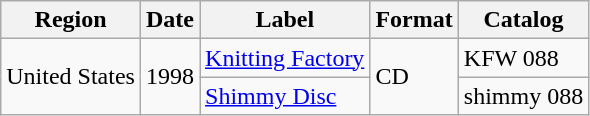<table class="wikitable">
<tr>
<th>Region</th>
<th>Date</th>
<th>Label</th>
<th>Format</th>
<th>Catalog</th>
</tr>
<tr>
<td rowspan="2">United States</td>
<td rowspan="2">1998</td>
<td><a href='#'>Knitting Factory</a></td>
<td rowspan="2">CD</td>
<td>KFW 088</td>
</tr>
<tr>
<td><a href='#'>Shimmy Disc</a></td>
<td>shimmy 088</td>
</tr>
</table>
